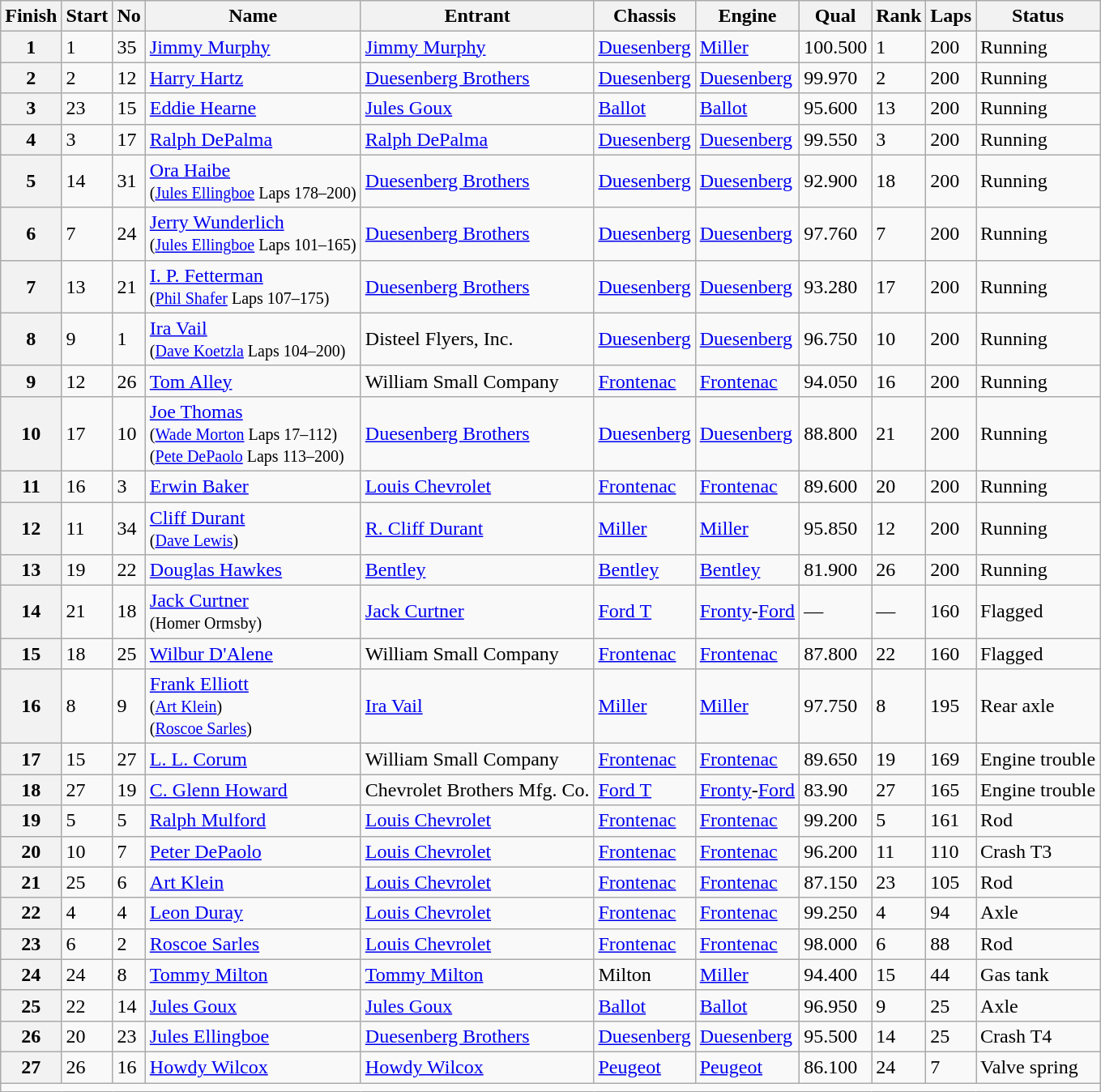<table class="wikitable">
<tr>
<th>Finish</th>
<th>Start</th>
<th>No</th>
<th>Name</th>
<th>Entrant</th>
<th>Chassis</th>
<th>Engine</th>
<th>Qual</th>
<th>Rank</th>
<th>Laps</th>
<th>Status</th>
</tr>
<tr>
<th>1</th>
<td>1</td>
<td>35</td>
<td> <a href='#'>Jimmy Murphy</a></td>
<td><a href='#'>Jimmy Murphy</a></td>
<td><a href='#'>Duesenberg</a></td>
<td><a href='#'>Miller</a></td>
<td>100.500</td>
<td>1</td>
<td>200</td>
<td>Running</td>
</tr>
<tr>
<th>2</th>
<td>2</td>
<td>12</td>
<td> <a href='#'>Harry Hartz</a> <strong></strong></td>
<td><a href='#'>Duesenberg Brothers</a></td>
<td><a href='#'>Duesenberg</a></td>
<td><a href='#'>Duesenberg</a></td>
<td>99.970</td>
<td>2</td>
<td>200</td>
<td>Running</td>
</tr>
<tr>
<th>3</th>
<td>23</td>
<td>15</td>
<td> <a href='#'>Eddie Hearne</a></td>
<td><a href='#'>Jules Goux</a></td>
<td><a href='#'>Ballot</a></td>
<td><a href='#'>Ballot</a></td>
<td>95.600</td>
<td>13</td>
<td>200</td>
<td>Running</td>
</tr>
<tr>
<th>4</th>
<td>3</td>
<td>17</td>
<td> <a href='#'>Ralph DePalma</a> <strong></strong></td>
<td><a href='#'>Ralph DePalma</a></td>
<td><a href='#'>Duesenberg</a></td>
<td><a href='#'>Duesenberg</a></td>
<td>99.550</td>
<td>3</td>
<td>200</td>
<td>Running</td>
</tr>
<tr>
<th>5</th>
<td>14</td>
<td>31</td>
<td> <a href='#'>Ora Haibe</a><br><small>(<a href='#'>Jules Ellingboe</a> Laps 178–200)</small></td>
<td><a href='#'>Duesenberg Brothers</a></td>
<td><a href='#'>Duesenberg</a></td>
<td><a href='#'>Duesenberg</a></td>
<td>92.900</td>
<td>18</td>
<td>200</td>
<td>Running</td>
</tr>
<tr>
<th>6</th>
<td>7</td>
<td>24</td>
<td> <a href='#'>Jerry Wunderlich</a> <strong></strong><br><small>(<a href='#'>Jules Ellingboe</a> Laps 101–165)</small></td>
<td><a href='#'>Duesenberg Brothers</a></td>
<td><a href='#'>Duesenberg</a></td>
<td><a href='#'>Duesenberg</a></td>
<td>97.760</td>
<td>7</td>
<td>200</td>
<td>Running</td>
</tr>
<tr>
<th>7</th>
<td>13</td>
<td>21</td>
<td> <a href='#'>I. P. Fetterman</a> <strong></strong><br><small>(<a href='#'>Phil Shafer</a> Laps 107–175)</small></td>
<td><a href='#'>Duesenberg Brothers</a></td>
<td><a href='#'>Duesenberg</a></td>
<td><a href='#'>Duesenberg</a></td>
<td>93.280</td>
<td>17</td>
<td>200</td>
<td>Running</td>
</tr>
<tr>
<th>8</th>
<td>9</td>
<td>1</td>
<td> <a href='#'>Ira Vail</a><br><small>(<a href='#'>Dave Koetzla</a> Laps 104–200)</small></td>
<td>Disteel Flyers, Inc.</td>
<td><a href='#'>Duesenberg</a></td>
<td><a href='#'>Duesenberg</a></td>
<td>96.750</td>
<td>10</td>
<td>200</td>
<td>Running</td>
</tr>
<tr>
<th>9</th>
<td>12</td>
<td>26</td>
<td> <a href='#'>Tom Alley</a></td>
<td>William Small Company</td>
<td><a href='#'>Frontenac</a></td>
<td><a href='#'>Frontenac</a></td>
<td>94.050</td>
<td>16</td>
<td>200</td>
<td>Running</td>
</tr>
<tr>
<th>10</th>
<td>17</td>
<td>10</td>
<td> <a href='#'>Joe Thomas</a><br><small>(<a href='#'>Wade Morton</a> Laps 17–112)</small><br><small>(<a href='#'>Pete DePaolo</a> Laps 113–200)</small></td>
<td><a href='#'>Duesenberg Brothers</a></td>
<td><a href='#'>Duesenberg</a></td>
<td><a href='#'>Duesenberg</a></td>
<td>88.800</td>
<td>21</td>
<td>200</td>
<td>Running</td>
</tr>
<tr>
<th>11</th>
<td>16</td>
<td>3</td>
<td> <a href='#'>Erwin Baker</a> <strong></strong></td>
<td><a href='#'>Louis Chevrolet</a></td>
<td><a href='#'>Frontenac</a></td>
<td><a href='#'>Frontenac</a></td>
<td>89.600</td>
<td>20</td>
<td>200</td>
<td>Running</td>
</tr>
<tr>
<th>12</th>
<td>11</td>
<td>34</td>
<td> <a href='#'>Cliff Durant</a><br><small>(<a href='#'>Dave Lewis</a>)</small></td>
<td><a href='#'>R. Cliff Durant</a></td>
<td><a href='#'>Miller</a></td>
<td><a href='#'>Miller</a></td>
<td>95.850</td>
<td>12</td>
<td>200</td>
<td>Running</td>
</tr>
<tr>
<th>13</th>
<td>19</td>
<td>22</td>
<td> <a href='#'>Douglas Hawkes</a> <strong></strong></td>
<td><a href='#'>Bentley</a></td>
<td><a href='#'>Bentley</a></td>
<td><a href='#'>Bentley</a></td>
<td>81.900</td>
<td>26</td>
<td>200</td>
<td>Running</td>
</tr>
<tr>
<th>14</th>
<td>21</td>
<td>18</td>
<td> <a href='#'>Jack Curtner</a> <strong></strong><br><small>(Homer Ormsby)</small></td>
<td><a href='#'>Jack Curtner</a></td>
<td><a href='#'>Ford T</a></td>
<td><a href='#'>Fronty</a>-<a href='#'>Ford</a></td>
<td>—</td>
<td>—</td>
<td>160</td>
<td>Flagged</td>
</tr>
<tr>
<th>15</th>
<td>18</td>
<td>25</td>
<td> <a href='#'>Wilbur D'Alene</a></td>
<td>William Small Company</td>
<td><a href='#'>Frontenac</a></td>
<td><a href='#'>Frontenac</a></td>
<td>87.800</td>
<td>22</td>
<td>160</td>
<td>Flagged</td>
</tr>
<tr>
<th>16</th>
<td>8</td>
<td>9</td>
<td> <a href='#'>Frank Elliott</a> <strong></strong><br><small>(<a href='#'>Art Klein</a>)</small><br><small>(<a href='#'>Roscoe Sarles</a>)</small></td>
<td><a href='#'>Ira Vail</a></td>
<td><a href='#'>Miller</a></td>
<td><a href='#'>Miller</a></td>
<td>97.750</td>
<td>8</td>
<td>195</td>
<td>Rear axle</td>
</tr>
<tr>
<th>17</th>
<td>15</td>
<td>27</td>
<td> <a href='#'>L. L. Corum</a> <strong></strong></td>
<td>William Small Company</td>
<td><a href='#'>Frontenac</a></td>
<td><a href='#'>Frontenac</a></td>
<td>89.650</td>
<td>19</td>
<td>169</td>
<td>Engine trouble</td>
</tr>
<tr>
<th>18</th>
<td>27</td>
<td>19</td>
<td> <a href='#'>C. Glenn Howard</a> <strong></strong></td>
<td>Chevrolet Brothers Mfg. Co.</td>
<td><a href='#'>Ford T</a></td>
<td><a href='#'>Fronty</a>-<a href='#'>Ford</a></td>
<td>83.90</td>
<td>27</td>
<td>165</td>
<td>Engine trouble</td>
</tr>
<tr>
<th>19</th>
<td>5</td>
<td>5</td>
<td> <a href='#'>Ralph Mulford</a></td>
<td><a href='#'>Louis Chevrolet</a></td>
<td><a href='#'>Frontenac</a></td>
<td><a href='#'>Frontenac</a></td>
<td>99.200</td>
<td>5</td>
<td>161</td>
<td>Rod</td>
</tr>
<tr>
<th>20</th>
<td>10</td>
<td>7</td>
<td> <a href='#'>Peter DePaolo</a> <strong></strong></td>
<td><a href='#'>Louis Chevrolet</a></td>
<td><a href='#'>Frontenac</a></td>
<td><a href='#'>Frontenac</a></td>
<td>96.200</td>
<td>11</td>
<td>110</td>
<td>Crash T3</td>
</tr>
<tr>
<th>21</th>
<td>25</td>
<td>6</td>
<td> <a href='#'>Art Klein</a></td>
<td><a href='#'>Louis Chevrolet</a></td>
<td><a href='#'>Frontenac</a></td>
<td><a href='#'>Frontenac</a></td>
<td>87.150</td>
<td>23</td>
<td>105</td>
<td>Rod</td>
</tr>
<tr>
<th>22</th>
<td>4</td>
<td>4</td>
<td> <a href='#'>Leon Duray</a> <strong></strong></td>
<td><a href='#'>Louis Chevrolet</a></td>
<td><a href='#'>Frontenac</a></td>
<td><a href='#'>Frontenac</a></td>
<td>99.250</td>
<td>4</td>
<td>94</td>
<td>Axle</td>
</tr>
<tr>
<th>23</th>
<td>6</td>
<td>2</td>
<td> <a href='#'>Roscoe Sarles</a></td>
<td><a href='#'>Louis Chevrolet</a></td>
<td><a href='#'>Frontenac</a></td>
<td><a href='#'>Frontenac</a></td>
<td>98.000</td>
<td>6</td>
<td>88</td>
<td>Rod</td>
</tr>
<tr>
<th>24</th>
<td>24</td>
<td>8</td>
<td> <a href='#'>Tommy Milton</a> <strong></strong></td>
<td><a href='#'>Tommy Milton</a></td>
<td>Milton</td>
<td><a href='#'>Miller</a></td>
<td>94.400</td>
<td>15</td>
<td>44</td>
<td>Gas tank</td>
</tr>
<tr>
<th>25</th>
<td>22</td>
<td>14</td>
<td> <a href='#'>Jules Goux</a> <strong></strong></td>
<td><a href='#'>Jules Goux</a></td>
<td><a href='#'>Ballot</a></td>
<td><a href='#'>Ballot</a></td>
<td>96.950</td>
<td>9</td>
<td>25</td>
<td>Axle</td>
</tr>
<tr>
<th>26</th>
<td>20</td>
<td>23</td>
<td> <a href='#'>Jules Ellingboe</a></td>
<td><a href='#'>Duesenberg Brothers</a></td>
<td><a href='#'>Duesenberg</a></td>
<td><a href='#'>Duesenberg</a></td>
<td>95.500</td>
<td>14</td>
<td>25</td>
<td>Crash T4</td>
</tr>
<tr>
<th>27</th>
<td>26</td>
<td>16</td>
<td> <a href='#'>Howdy Wilcox</a> <strong></strong></td>
<td><a href='#'>Howdy Wilcox</a></td>
<td><a href='#'>Peugeot</a></td>
<td><a href='#'>Peugeot</a></td>
<td>86.100</td>
<td>24</td>
<td>7</td>
<td>Valve spring</td>
</tr>
<tr>
<td colspan=12 style="text-align:center"></td>
</tr>
</table>
